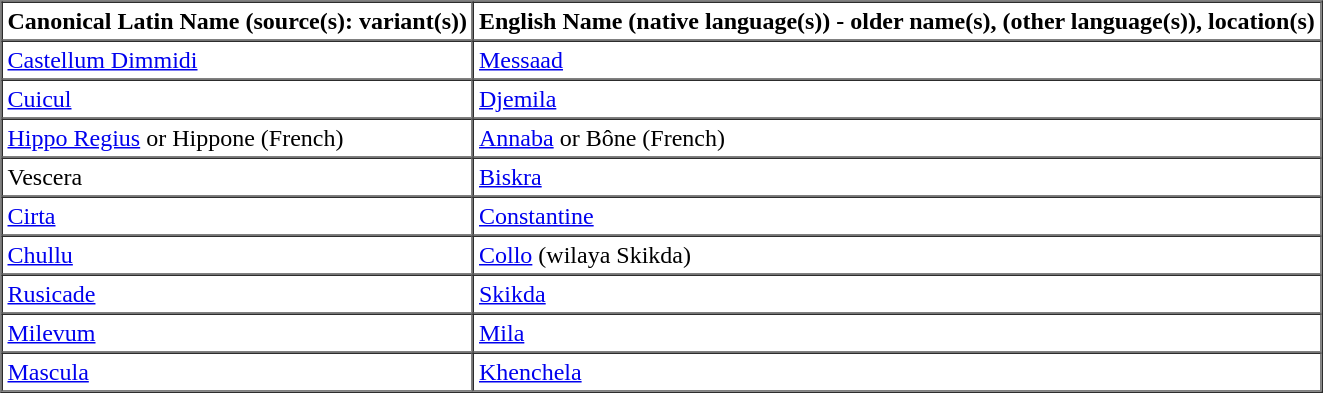<table border="1" cellspacing="0" cellpadding="3">
<tr>
<th>Canonical Latin Name (source(s): variant(s))</th>
<th>English Name (native language(s)) - older name(s), (other language(s)), location(s)</th>
</tr>
<tr>
<td><a href='#'>Castellum Dimmidi</a></td>
<td><a href='#'>Messaad</a></td>
</tr>
<tr>
<td><a href='#'>Cuicul</a></td>
<td><a href='#'>Djemila</a></td>
</tr>
<tr>
<td><a href='#'>Hippo Regius</a> or Hippone (French)</td>
<td><a href='#'>Annaba</a> or Bône (French)</td>
</tr>
<tr>
<td>Vescera</td>
<td><a href='#'>Biskra</a></td>
</tr>
<tr>
<td><a href='#'>Cirta</a></td>
<td><a href='#'>Constantine</a></td>
</tr>
<tr>
<td><a href='#'>Chullu</a></td>
<td><a href='#'>Collo</a> (wilaya Skikda)</td>
</tr>
<tr>
<td><a href='#'>Rusicade</a></td>
<td><a href='#'>Skikda</a></td>
</tr>
<tr>
<td><a href='#'>Milevum</a></td>
<td><a href='#'>Mila</a></td>
</tr>
<tr>
<td><a href='#'>Mascula</a></td>
<td><a href='#'>Khenchela</a></td>
</tr>
</table>
